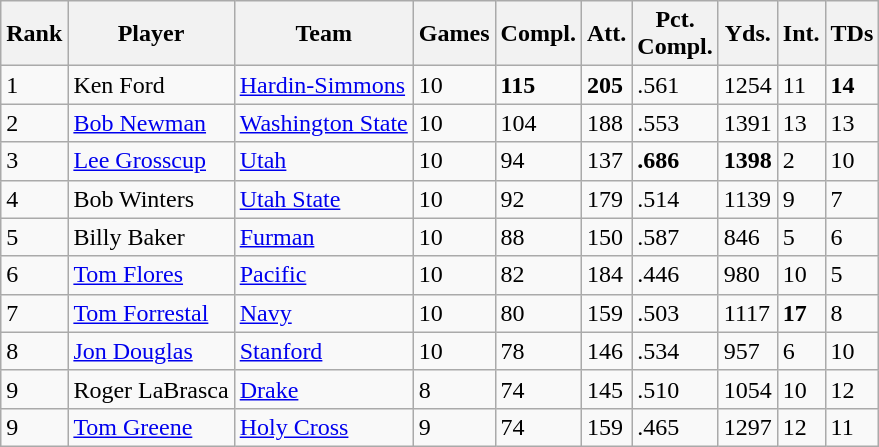<table class="wikitable sortable">
<tr>
<th>Rank</th>
<th>Player</th>
<th>Team</th>
<th>Games</th>
<th>Compl.</th>
<th>Att.</th>
<th>Pct.<br>Compl.</th>
<th>Yds.</th>
<th>Int.</th>
<th>TDs</th>
</tr>
<tr>
<td>1</td>
<td>Ken Ford</td>
<td><a href='#'>Hardin-Simmons</a></td>
<td>10</td>
<td><strong>115</strong></td>
<td><strong>205</strong></td>
<td>.561</td>
<td>1254</td>
<td>11</td>
<td><strong>14</strong></td>
</tr>
<tr>
<td>2</td>
<td><a href='#'>Bob Newman</a></td>
<td><a href='#'>Washington State</a></td>
<td>10</td>
<td>104</td>
<td>188</td>
<td>.553</td>
<td>1391</td>
<td>13</td>
<td>13</td>
</tr>
<tr>
<td>3</td>
<td><a href='#'>Lee Grosscup</a></td>
<td><a href='#'>Utah</a></td>
<td>10</td>
<td>94</td>
<td>137</td>
<td><strong>.686</strong></td>
<td><strong>1398</strong></td>
<td>2</td>
<td>10</td>
</tr>
<tr>
<td>4</td>
<td>Bob Winters</td>
<td><a href='#'>Utah State</a></td>
<td>10</td>
<td>92</td>
<td>179</td>
<td>.514</td>
<td>1139</td>
<td>9</td>
<td>7</td>
</tr>
<tr>
<td>5</td>
<td>Billy Baker</td>
<td><a href='#'>Furman</a></td>
<td>10</td>
<td>88</td>
<td>150</td>
<td>.587</td>
<td>846</td>
<td>5</td>
<td>6</td>
</tr>
<tr>
<td>6</td>
<td><a href='#'>Tom Flores</a></td>
<td><a href='#'>Pacific</a></td>
<td>10</td>
<td>82</td>
<td>184</td>
<td>.446</td>
<td>980</td>
<td>10</td>
<td>5</td>
</tr>
<tr>
<td>7</td>
<td><a href='#'>Tom Forrestal</a></td>
<td><a href='#'>Navy</a></td>
<td>10</td>
<td>80</td>
<td>159</td>
<td>.503</td>
<td>1117</td>
<td><strong>17</strong></td>
<td>8</td>
</tr>
<tr>
<td>8</td>
<td><a href='#'>Jon Douglas</a></td>
<td><a href='#'>Stanford</a></td>
<td>10</td>
<td>78</td>
<td>146</td>
<td>.534</td>
<td>957</td>
<td>6</td>
<td>10</td>
</tr>
<tr>
<td>9</td>
<td>Roger LaBrasca</td>
<td><a href='#'>Drake</a></td>
<td>8</td>
<td>74</td>
<td>145</td>
<td>.510</td>
<td>1054</td>
<td>10</td>
<td>12</td>
</tr>
<tr>
<td>9</td>
<td><a href='#'>Tom Greene</a></td>
<td><a href='#'>Holy Cross</a></td>
<td>9</td>
<td>74</td>
<td>159</td>
<td>.465</td>
<td>1297</td>
<td>12</td>
<td>11</td>
</tr>
</table>
